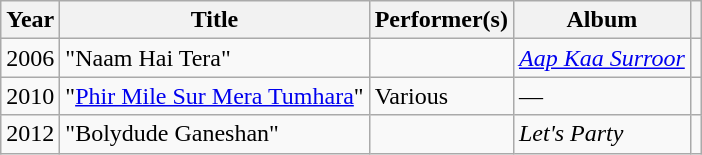<table class="wikitable sortable plainrowheaders" id="filmography">
<tr>
<th scope="col">Year</th>
<th scope="col">Title</th>
<th scope="col">Performer(s)</th>
<th scope="col">Album</th>
<th scope="col" class="unsortable"></th>
</tr>
<tr>
<td>2006</td>
<td scope="row">"Naam Hai Tera"</td>
<td></td>
<td><em><a href='#'>Aap Kaa Surroor</a></em></td>
<td style="text-align: center;"></td>
</tr>
<tr>
<td>2010</td>
<td>"<a href='#'>Phir Mile Sur Mera Tumhara</a>"</td>
<td>Various</td>
<td>—</td>
<td style="text-align: center;"></td>
</tr>
<tr>
<td>2012</td>
<td>"Bolydude Ganeshan"</td>
<td></td>
<td><em>Let's Party</em></td>
<td style="text-align: center;"></td>
</tr>
</table>
